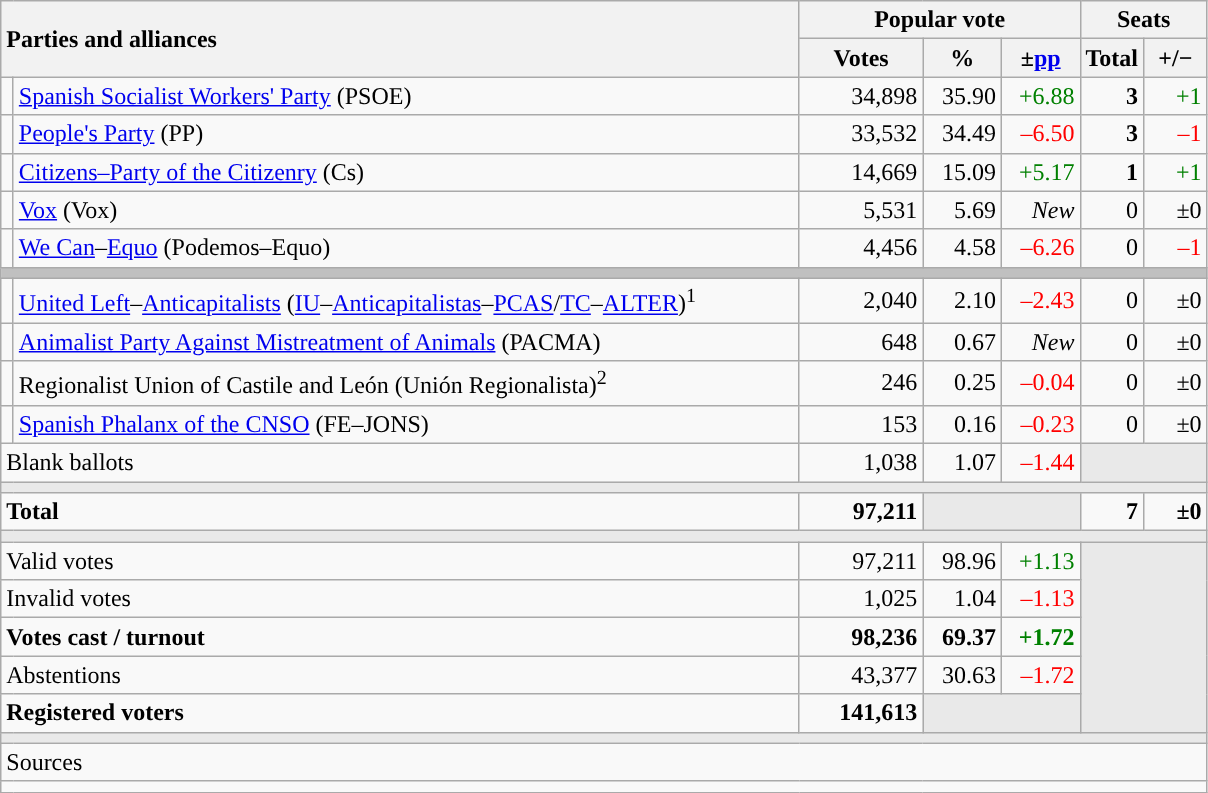<table class="wikitable" style="text-align:right;">
<tr>
<th style="text-align:left;" rowspan="2" colspan="2" width="525">Parties and alliances</th>
<th colspan="3">Popular vote</th>
<th colspan="2">Seats</th>
</tr>
<tr>
<th width="75">Votes</th>
<th width="45">%</th>
<th width="45">±<a href='#'>pp</a></th>
<th width="35">Total</th>
<th width="35">+/−</th>
</tr>
<tr>
<td width="1" style="color:inherit;background:"></td>
<td align="left"><a href='#'>Spanish Socialist Workers' Party</a> (PSOE)</td>
<td>34,898</td>
<td>35.90</td>
<td style="color:green;">+6.88</td>
<td><strong>3</strong></td>
<td style="color:green;">+1</td>
</tr>
<tr>
<td style="color:inherit;background:"></td>
<td align="left"><a href='#'>People's Party</a> (PP)</td>
<td>33,532</td>
<td>34.49</td>
<td style="color:red;">–6.50</td>
<td><strong>3</strong></td>
<td style="color:red;">–1</td>
</tr>
<tr>
<td style="color:inherit;background:"></td>
<td align="left"><a href='#'>Citizens–Party of the Citizenry</a> (Cs)</td>
<td>14,669</td>
<td>15.09</td>
<td style="color:green;">+5.17</td>
<td><strong>1</strong></td>
<td style="color:green;">+1</td>
</tr>
<tr>
<td style="color:inherit;background:"></td>
<td align="left"><a href='#'>Vox</a> (Vox)</td>
<td>5,531</td>
<td>5.69</td>
<td><em>New</em></td>
<td>0</td>
<td>±0</td>
</tr>
<tr>
<td style="color:inherit;background:"></td>
<td align="left"><a href='#'>We Can</a>–<a href='#'>Equo</a> (Podemos–Equo)</td>
<td>4,456</td>
<td>4.58</td>
<td style="color:red;">–6.26</td>
<td>0</td>
<td style="color:red;">–1</td>
</tr>
<tr>
<td colspan="7" bgcolor="#C0C0C0"></td>
</tr>
<tr>
<td style="color:inherit;background:"></td>
<td align="left"><a href='#'>United Left</a>–<a href='#'>Anticapitalists</a> (<a href='#'>IU</a>–<a href='#'>Anticapitalistas</a>–<a href='#'>PCAS</a>/<a href='#'>TC</a>–<a href='#'>ALTER</a>)<sup>1</sup></td>
<td>2,040</td>
<td>2.10</td>
<td style="color:red;">–2.43</td>
<td>0</td>
<td>±0</td>
</tr>
<tr>
<td style="color:inherit;background:"></td>
<td align="left"><a href='#'>Animalist Party Against Mistreatment of Animals</a> (PACMA)</td>
<td>648</td>
<td>0.67</td>
<td><em>New</em></td>
<td>0</td>
<td>±0</td>
</tr>
<tr>
<td style="color:inherit;background:"></td>
<td align="left">Regionalist Union of Castile and León (Unión Regionalista)<sup>2</sup></td>
<td>246</td>
<td>0.25</td>
<td style="color:red;">–0.04</td>
<td>0</td>
<td>±0</td>
</tr>
<tr>
<td style="color:inherit;background:"></td>
<td align="left"><a href='#'>Spanish Phalanx of the CNSO</a> (FE–JONS)</td>
<td>153</td>
<td>0.16</td>
<td style="color:red;">–0.23</td>
<td>0</td>
<td>±0</td>
</tr>
<tr>
<td align="left" colspan="2">Blank ballots</td>
<td>1,038</td>
<td>1.07</td>
<td style="color:red;">–1.44</td>
<td bgcolor="#E9E9E9" colspan="2"></td>
</tr>
<tr>
<td colspan="7" bgcolor="#E9E9E9"></td>
</tr>
<tr style="font-weight:bold;">
<td align="left" colspan="2">Total</td>
<td>97,211</td>
<td bgcolor="#E9E9E9" colspan="2"></td>
<td>7</td>
<td>±0</td>
</tr>
<tr>
<td colspan="7" bgcolor="#E9E9E9"></td>
</tr>
<tr>
<td align="left" colspan="2">Valid votes</td>
<td>97,211</td>
<td>98.96</td>
<td style="color:green;">+1.13</td>
<td bgcolor="#E9E9E9" colspan="2" rowspan="5"></td>
</tr>
<tr>
<td align="left" colspan="2">Invalid votes</td>
<td>1,025</td>
<td>1.04</td>
<td style="color:red;">–1.13</td>
</tr>
<tr style="font-weight:bold;">
<td align="left" colspan="2">Votes cast / turnout</td>
<td>98,236</td>
<td>69.37</td>
<td style="color:green;">+1.72</td>
</tr>
<tr>
<td align="left" colspan="2">Abstentions</td>
<td>43,377</td>
<td>30.63</td>
<td style="color:red;">–1.72</td>
</tr>
<tr style="font-weight:bold;">
<td align="left" colspan="2">Registered voters</td>
<td>141,613</td>
<td bgcolor="#E9E9E9" colspan="2"></td>
</tr>
<tr>
<td colspan="7" bgcolor="#E9E9E9"></td>
</tr>
<tr>
<td align="left" colspan="7">Sources</td>
</tr>
<tr>
<td colspan="7" style="text-align:left; max-width:790px;"></td>
</tr>
</table>
